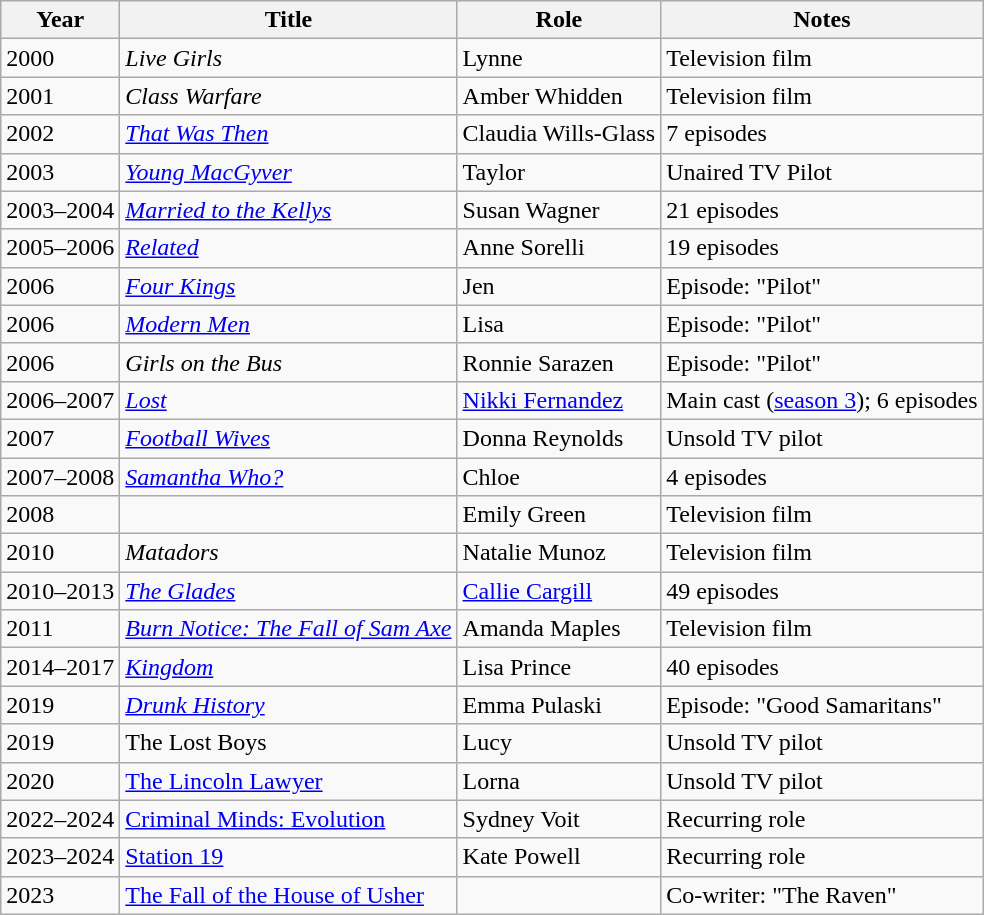<table class="wikitable sortable">
<tr>
<th>Year</th>
<th>Title</th>
<th>Role</th>
<th class="unsortable">Notes</th>
</tr>
<tr>
<td>2000</td>
<td><em>Live Girls</em></td>
<td>Lynne</td>
<td>Television film</td>
</tr>
<tr>
<td>2001</td>
<td><em>Class Warfare</em></td>
<td>Amber Whidden</td>
<td>Television film</td>
</tr>
<tr>
<td>2002</td>
<td><em><a href='#'>That Was Then</a></em></td>
<td>Claudia Wills-Glass</td>
<td>7 episodes</td>
</tr>
<tr>
<td>2003</td>
<td><em><a href='#'>Young MacGyver</a></em></td>
<td>Taylor</td>
<td>Unaired TV Pilot</td>
</tr>
<tr>
<td>2003–2004</td>
<td><em><a href='#'>Married to the Kellys</a></em></td>
<td>Susan Wagner</td>
<td>21 episodes</td>
</tr>
<tr>
<td>2005–2006</td>
<td><em><a href='#'>Related</a></em></td>
<td>Anne Sorelli</td>
<td>19 episodes</td>
</tr>
<tr>
<td>2006</td>
<td><em><a href='#'>Four Kings</a></em></td>
<td>Jen</td>
<td>Episode: "Pilot"</td>
</tr>
<tr>
<td>2006</td>
<td><em><a href='#'>Modern Men</a></em></td>
<td>Lisa</td>
<td>Episode: "Pilot"</td>
</tr>
<tr>
<td>2006</td>
<td><em>Girls on the Bus</em></td>
<td>Ronnie Sarazen</td>
<td>Episode: "Pilot"</td>
</tr>
<tr>
<td>2006–2007</td>
<td><em><a href='#'>Lost</a></em></td>
<td><a href='#'>Nikki Fernandez</a></td>
<td>Main cast (<a href='#'>season 3</a>); 6 episodes</td>
</tr>
<tr>
<td>2007</td>
<td><em><a href='#'>Football Wives</a></em></td>
<td>Donna Reynolds</td>
<td>Unsold TV pilot</td>
</tr>
<tr>
<td>2007–2008</td>
<td><em><a href='#'>Samantha Who?</a></em></td>
<td>Chloe</td>
<td>4 episodes</td>
</tr>
<tr>
<td>2008</td>
<td><em></em></td>
<td>Emily Green</td>
<td>Television film</td>
</tr>
<tr>
<td>2010</td>
<td><em>Matadors</em></td>
<td>Natalie Munoz</td>
<td>Television film</td>
</tr>
<tr>
<td>2010–2013</td>
<td><em><a href='#'>The Glades</a></em></td>
<td><a href='#'>Callie Cargill</a></td>
<td>49 episodes</td>
</tr>
<tr>
<td>2011</td>
<td><em><a href='#'>Burn Notice: The Fall of Sam Axe</a></em></td>
<td>Amanda Maples</td>
<td>Television film</td>
</tr>
<tr>
<td>2014–2017</td>
<td><em><a href='#'>Kingdom</a></em></td>
<td>Lisa Prince</td>
<td>40 episodes</td>
</tr>
<tr>
<td>2019</td>
<td><em><a href='#'>Drunk History</a></td>
<td>Emma Pulaski</td>
<td>Episode: "Good Samaritans"</td>
</tr>
<tr>
<td>2019</td>
<td></em>The Lost Boys<em></td>
<td>Lucy</td>
<td>Unsold TV pilot</td>
</tr>
<tr>
<td>2020</td>
<td></em><a href='#'>The Lincoln Lawyer</a><em></td>
<td>Lorna</td>
<td>Unsold TV pilot</td>
</tr>
<tr>
<td>2022–2024</td>
<td></em><a href='#'>Criminal Minds: Evolution</a><em></td>
<td>Sydney Voit</td>
<td>Recurring role</td>
</tr>
<tr>
<td>2023–2024</td>
<td></em><a href='#'>Station 19</a><em></td>
<td>Kate Powell</td>
<td>Recurring role</td>
</tr>
<tr>
<td>2023</td>
<td></em><a href='#'>The Fall of the House of Usher</a><em></td>
<td></td>
<td>Co-writer: "The Raven"</td>
</tr>
</table>
